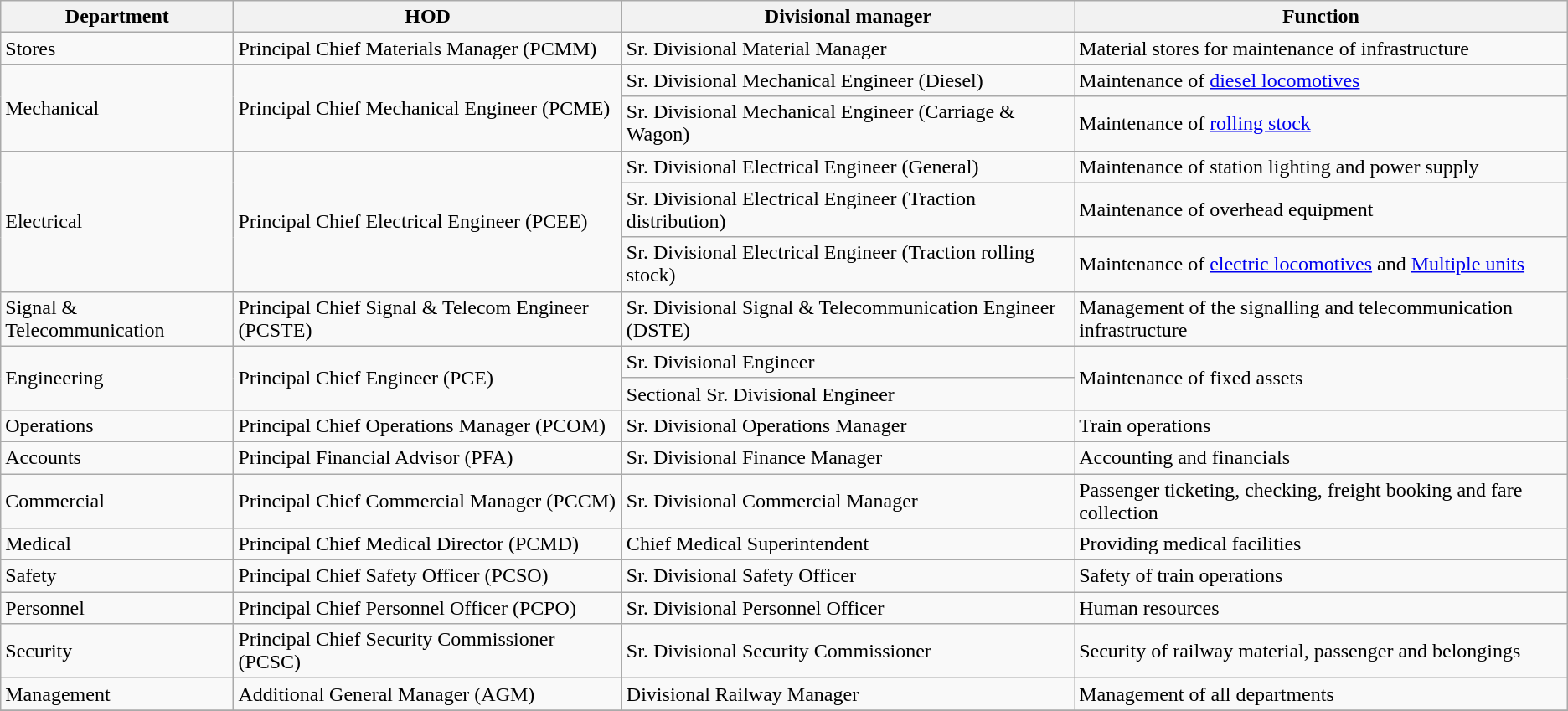<table class="sortable wikitable"style="text-align:left;"style="font-size: 85%">
<tr>
<th>Department</th>
<th>HOD</th>
<th>Divisional manager</th>
<th>Function</th>
</tr>
<tr>
<td>Stores</td>
<td>Principal Chief Materials Manager (PCMM)</td>
<td>Sr. Divisional Material Manager</td>
<td>Material stores for maintenance of infrastructure</td>
</tr>
<tr>
<td rowspan="2">Mechanical</td>
<td rowspan="2">Principal Chief Mechanical Engineer (PCME)</td>
<td>Sr. Divisional Mechanical Engineer (Diesel)</td>
<td>Maintenance of <a href='#'>diesel locomotives</a></td>
</tr>
<tr>
<td>Sr. Divisional Mechanical Engineer (Carriage & Wagon)</td>
<td>Maintenance of <a href='#'>rolling stock</a></td>
</tr>
<tr>
<td rowspan="3">Electrical</td>
<td rowspan="3">Principal Chief Electrical Engineer (PCEE)</td>
<td>Sr. Divisional Electrical Engineer (General)</td>
<td>Maintenance of station lighting and power supply</td>
</tr>
<tr>
<td>Sr. Divisional Electrical Engineer (Traction distribution)</td>
<td>Maintenance of overhead equipment</td>
</tr>
<tr>
<td>Sr. Divisional Electrical Engineer (Traction rolling stock)</td>
<td>Maintenance of <a href='#'>electric locomotives</a> and <a href='#'>Multiple units</a></td>
</tr>
<tr>
<td>Signal & Telecommunication</td>
<td>Principal Chief Signal & Telecom Engineer (PCSTE)</td>
<td>Sr. Divisional Signal & Telecommunication Engineer (DSTE)</td>
<td>Management of the signalling and telecommunication infrastructure</td>
</tr>
<tr>
<td rowspan="2">Engineering</td>
<td rowspan="2">Principal Chief Engineer (PCE)</td>
<td>Sr. Divisional Engineer</td>
<td rowspan="2">Maintenance of fixed assets</td>
</tr>
<tr>
<td>Sectional Sr. Divisional Engineer</td>
</tr>
<tr>
<td>Operations</td>
<td>Principal Chief Operations Manager (PCOM)</td>
<td>Sr. Divisional Operations Manager</td>
<td>Train operations</td>
</tr>
<tr>
<td>Accounts</td>
<td>Principal Financial Advisor (PFA)</td>
<td>Sr. Divisional Finance Manager</td>
<td>Accounting and financials</td>
</tr>
<tr>
<td>Commercial</td>
<td>Principal Chief Commercial Manager (PCCM)</td>
<td>Sr. Divisional Commercial Manager</td>
<td>Passenger ticketing, checking, freight booking and fare collection</td>
</tr>
<tr>
<td>Medical</td>
<td>Principal Chief Medical Director (PCMD)</td>
<td>Chief Medical Superintendent</td>
<td>Providing medical facilities</td>
</tr>
<tr>
<td>Safety</td>
<td>Principal Chief Safety Officer (PCSO)</td>
<td>Sr. Divisional Safety Officer</td>
<td>Safety of train operations</td>
</tr>
<tr>
<td>Personnel</td>
<td>Principal Chief Personnel Officer (PCPO)</td>
<td>Sr. Divisional Personnel Officer</td>
<td>Human resources</td>
</tr>
<tr>
<td>Security</td>
<td>Principal Chief Security Commissioner (PCSC)</td>
<td>Sr. Divisional Security Commissioner</td>
<td>Security of railway material, passenger and belongings</td>
</tr>
<tr>
<td>Management</td>
<td>Additional General Manager (AGM)</td>
<td>Divisional Railway Manager</td>
<td>Management of all departments</td>
</tr>
<tr>
</tr>
</table>
